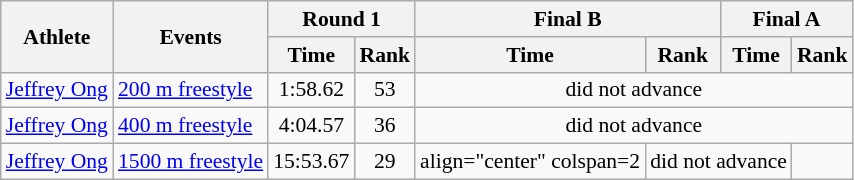<table class=wikitable style="font-size:90%">
<tr>
<th rowspan="2">Athlete</th>
<th rowspan="2">Events</th>
<th colspan="2">Round 1</th>
<th colspan="2">Final B</th>
<th colspan="2">Final A</th>
</tr>
<tr>
<th>Time</th>
<th>Rank</th>
<th>Time</th>
<th>Rank</th>
<th>Time</th>
<th>Rank</th>
</tr>
<tr>
<td><a href='#'>Jeffrey Ong</a></td>
<td><a href='#'>200 m freestyle</a></td>
<td align="center">1:58.62</td>
<td align="center">53</td>
<td align="center" colspan=4>did not advance</td>
</tr>
<tr>
<td><a href='#'>Jeffrey Ong</a></td>
<td><a href='#'>400 m freestyle</a></td>
<td align="center">4:04.57</td>
<td align="center">36</td>
<td align="center" colspan=4>did not advance</td>
</tr>
<tr>
<td><a href='#'>Jeffrey Ong</a></td>
<td><a href='#'>1500 m freestyle</a></td>
<td align="center">15:53.67</td>
<td align="center">29</td>
<td>align="center" colspan=2 </td>
<td align="center" colspan=2>did not advance</td>
</tr>
</table>
